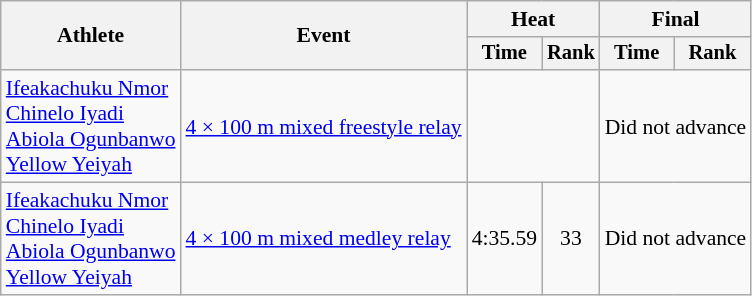<table class=wikitable style="font-size:90%">
<tr>
<th rowspan="2">Athlete</th>
<th rowspan="2">Event</th>
<th colspan="2">Heat</th>
<th colspan="2">Final</th>
</tr>
<tr style="font-size:95%">
<th>Time</th>
<th>Rank</th>
<th>Time</th>
<th>Rank</th>
</tr>
<tr align=center>
<td align=left><a href='#'>Ifeakachuku Nmor</a><br><a href='#'>Chinelo Iyadi</a><br><a href='#'>Abiola Ogunbanwo</a><br><a href='#'>Yellow Yeiyah</a></td>
<td align=left><a href='#'>4 × 100 m mixed freestyle relay</a></td>
<td colspan=2></td>
<td colspan=2>Did not advance</td>
</tr>
<tr align=center>
<td align=left><a href='#'>Ifeakachuku Nmor</a><br><a href='#'>Chinelo Iyadi</a><br><a href='#'>Abiola Ogunbanwo</a><br><a href='#'>Yellow Yeiyah</a></td>
<td align=left><a href='#'>4 × 100 m mixed medley relay</a></td>
<td>4:35.59</td>
<td>33</td>
<td colspan=2>Did not advance</td>
</tr>
</table>
